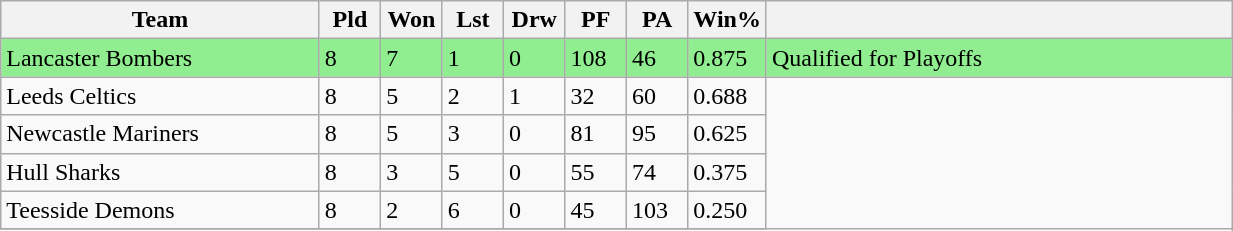<table class="wikitable" width=65%">
<tr>
<th width=26%>Team</th>
<th width=5%>Pld</th>
<th width=5%>Won</th>
<th width=5%>Lst</th>
<th width=5%>Drw</th>
<th width=5%>PF</th>
<th width=5%>PA</th>
<th width=6%>Win%</th>
<th width=38%></th>
</tr>
<tr style="background:lightgreen">
<td>Lancaster Bombers</td>
<td>8</td>
<td>7</td>
<td>1</td>
<td>0</td>
<td>108</td>
<td>46</td>
<td>0.875</td>
<td>Qualified for Playoffs</td>
</tr>
<tr>
<td>Leeds Celtics</td>
<td>8</td>
<td>5</td>
<td>2</td>
<td>1</td>
<td>32</td>
<td>60</td>
<td>0.688</td>
</tr>
<tr>
<td>Newcastle Mariners</td>
<td>8</td>
<td>5</td>
<td>3</td>
<td>0</td>
<td>81</td>
<td>95</td>
<td>0.625</td>
</tr>
<tr>
<td>Hull Sharks</td>
<td>8</td>
<td>3</td>
<td>5</td>
<td>0</td>
<td>55</td>
<td>74</td>
<td>0.375</td>
</tr>
<tr>
<td>Teesside Demons</td>
<td>8</td>
<td>2</td>
<td>6</td>
<td>0</td>
<td>45</td>
<td>103</td>
<td>0.250</td>
</tr>
<tr>
</tr>
</table>
